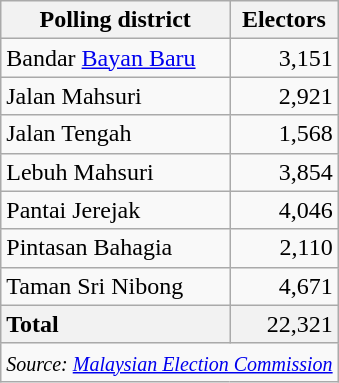<table class="wikitable sortable">
<tr>
<th>Polling district</th>
<th>Electors</th>
</tr>
<tr>
<td>Bandar <a href='#'>Bayan Baru</a></td>
<td align="right">3,151</td>
</tr>
<tr>
<td>Jalan Mahsuri</td>
<td align="right">2,921</td>
</tr>
<tr>
<td>Jalan Tengah</td>
<td align="right">1,568</td>
</tr>
<tr>
<td>Lebuh Mahsuri</td>
<td align="right">3,854</td>
</tr>
<tr>
<td>Pantai Jerejak</td>
<td align="right">4,046</td>
</tr>
<tr>
<td>Pintasan Bahagia</td>
<td align="right">2,110</td>
</tr>
<tr>
<td>Taman Sri Nibong</td>
<td align="right">4,671</td>
</tr>
<tr>
<td style="background: #f2f2f2"><strong>Total</strong></td>
<td style="background: #f2f2f2" align="right">22,321</td>
</tr>
<tr>
<td colspan="2" align="right"><small><em>Source: <a href='#'>Malaysian Election Commission</a></em></small></td>
</tr>
</table>
